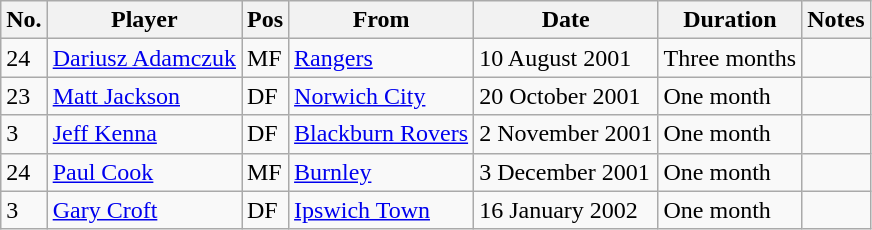<table class="wikitable">
<tr>
<th>No.</th>
<th>Player</th>
<th>Pos</th>
<th>From</th>
<th>Date</th>
<th>Duration</th>
<th>Notes</th>
</tr>
<tr>
<td>24</td>
<td><a href='#'>Dariusz Adamczuk</a></td>
<td>MF</td>
<td><a href='#'>Rangers</a></td>
<td>10 August 2001</td>
<td>Three months</td>
<td></td>
</tr>
<tr>
<td>23</td>
<td><a href='#'>Matt Jackson</a></td>
<td>DF</td>
<td><a href='#'>Norwich City</a></td>
<td>20 October 2001</td>
<td>One month</td>
<td></td>
</tr>
<tr>
<td>3</td>
<td><a href='#'>Jeff Kenna</a></td>
<td>DF</td>
<td><a href='#'>Blackburn Rovers</a></td>
<td>2 November 2001</td>
<td>One month</td>
<td></td>
</tr>
<tr>
<td>24</td>
<td><a href='#'>Paul Cook</a></td>
<td>MF</td>
<td><a href='#'>Burnley</a></td>
<td>3 December 2001</td>
<td>One month</td>
<td></td>
</tr>
<tr>
<td>3</td>
<td><a href='#'>Gary Croft</a></td>
<td>DF</td>
<td><a href='#'>Ipswich Town</a></td>
<td>16 January 2002</td>
<td>One month</td>
<td></td>
</tr>
</table>
